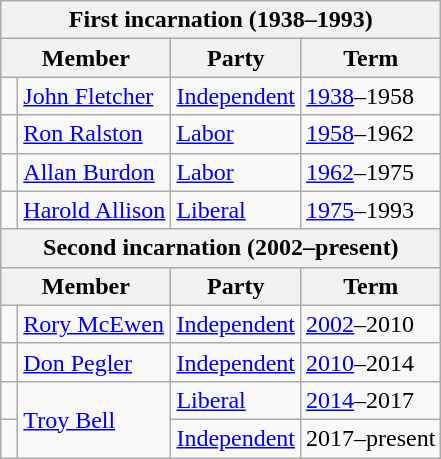<table class="wikitable">
<tr>
<th colspan="4">First incarnation (1938–1993)</th>
</tr>
<tr>
<th colspan="2">Member</th>
<th>Party</th>
<th>Term</th>
</tr>
<tr>
<td> </td>
<td><a href='#'>John Fletcher</a></td>
<td><a href='#'>Independent</a></td>
<td><a href='#'>1938</a>–1958</td>
</tr>
<tr>
<td> </td>
<td><a href='#'>Ron Ralston</a></td>
<td><a href='#'>Labor</a></td>
<td><a href='#'>1958</a>–1962</td>
</tr>
<tr>
<td> </td>
<td><a href='#'>Allan Burdon</a></td>
<td><a href='#'>Labor</a></td>
<td><a href='#'>1962</a>–1975</td>
</tr>
<tr>
<td> </td>
<td><a href='#'>Harold Allison</a></td>
<td><a href='#'>Liberal</a></td>
<td><a href='#'>1975</a>–1993</td>
</tr>
<tr>
<th colspan="4">Second incarnation (2002–present)</th>
</tr>
<tr>
<th colspan="2">Member</th>
<th>Party</th>
<th>Term</th>
</tr>
<tr>
<td> </td>
<td><a href='#'>Rory McEwen</a></td>
<td><a href='#'>Independent</a></td>
<td><a href='#'>2002</a>–2010</td>
</tr>
<tr>
<td> </td>
<td><a href='#'>Don Pegler</a></td>
<td><a href='#'>Independent</a></td>
<td><a href='#'>2010</a>–2014</td>
</tr>
<tr>
<td> </td>
<td rowspan=2><a href='#'>Troy Bell</a></td>
<td><a href='#'>Liberal</a></td>
<td><a href='#'>2014</a>–2017</td>
</tr>
<tr>
<td> </td>
<td><a href='#'>Independent</a></td>
<td>2017–present</td>
</tr>
</table>
